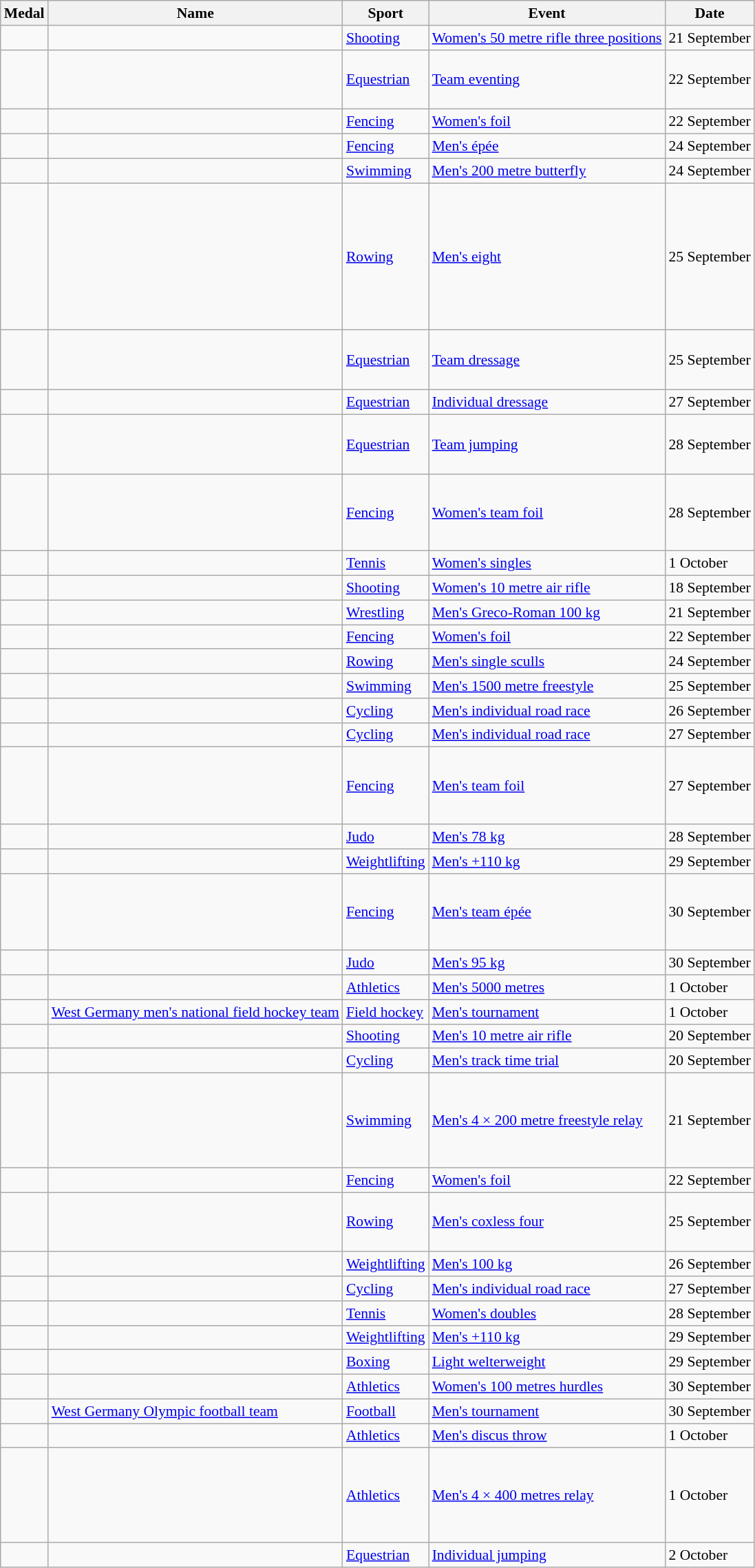<table class="wikitable sortable" style="font-size:90%">
<tr>
<th>Medal</th>
<th>Name</th>
<th>Sport</th>
<th>Event</th>
<th>Date</th>
</tr>
<tr>
<td></td>
<td></td>
<td><a href='#'>Shooting</a></td>
<td><a href='#'>Women's 50 metre rifle three positions</a></td>
<td>21 September</td>
</tr>
<tr>
<td></td>
<td><br><br><br></td>
<td><a href='#'>Equestrian</a></td>
<td><a href='#'>Team eventing</a></td>
<td>22 September</td>
</tr>
<tr>
<td></td>
<td></td>
<td><a href='#'>Fencing</a></td>
<td><a href='#'>Women's foil</a></td>
<td>22 September</td>
</tr>
<tr>
<td></td>
<td></td>
<td><a href='#'>Fencing</a></td>
<td><a href='#'>Men's épée</a></td>
<td>24 September</td>
</tr>
<tr>
<td></td>
<td></td>
<td><a href='#'>Swimming</a></td>
<td><a href='#'>Men's 200 metre butterfly</a></td>
<td>24 September</td>
</tr>
<tr>
<td></td>
<td><br><br><br><br><br><br><br><br></td>
<td><a href='#'>Rowing</a></td>
<td><a href='#'>Men's eight</a></td>
<td>25 September</td>
</tr>
<tr>
<td></td>
<td><br><br><br></td>
<td><a href='#'>Equestrian</a></td>
<td><a href='#'>Team dressage</a></td>
<td>25 September</td>
</tr>
<tr>
<td></td>
<td></td>
<td><a href='#'>Equestrian</a></td>
<td><a href='#'>Individual dressage</a></td>
<td>27 September</td>
</tr>
<tr>
<td></td>
<td><br><br><br></td>
<td><a href='#'>Equestrian</a></td>
<td><a href='#'>Team jumping</a></td>
<td>28 September</td>
</tr>
<tr>
<td></td>
<td><br><br><br><br></td>
<td><a href='#'>Fencing</a></td>
<td><a href='#'>Women's team foil</a></td>
<td>28 September</td>
</tr>
<tr>
<td></td>
<td></td>
<td><a href='#'>Tennis</a></td>
<td><a href='#'>Women's singles</a></td>
<td>1 October</td>
</tr>
<tr>
<td></td>
<td></td>
<td><a href='#'>Shooting</a></td>
<td><a href='#'>Women's 10 metre air rifle</a></td>
<td>18 September</td>
</tr>
<tr>
<td></td>
<td></td>
<td><a href='#'>Wrestling</a></td>
<td><a href='#'>Men's Greco-Roman 100 kg</a></td>
<td>21 September</td>
</tr>
<tr>
<td></td>
<td></td>
<td><a href='#'>Fencing</a></td>
<td><a href='#'>Women's foil</a></td>
<td>22 September</td>
</tr>
<tr>
<td></td>
<td></td>
<td><a href='#'>Rowing</a></td>
<td><a href='#'>Men's single sculls</a></td>
<td>24 September</td>
</tr>
<tr>
<td></td>
<td></td>
<td><a href='#'>Swimming</a></td>
<td><a href='#'>Men's 1500 metre freestyle</a></td>
<td>25 September</td>
</tr>
<tr>
<td></td>
<td></td>
<td><a href='#'>Cycling</a></td>
<td><a href='#'>Men's individual road race</a></td>
<td>26 September</td>
</tr>
<tr>
<td></td>
<td></td>
<td><a href='#'>Cycling</a></td>
<td><a href='#'>Men's individual road race</a></td>
<td>27 September</td>
</tr>
<tr>
<td></td>
<td><br><br><br><br></td>
<td><a href='#'>Fencing</a></td>
<td><a href='#'>Men's team foil</a></td>
<td>27 September</td>
</tr>
<tr>
<td></td>
<td></td>
<td><a href='#'>Judo</a></td>
<td><a href='#'>Men's 78 kg</a></td>
<td>28 September</td>
</tr>
<tr>
<td></td>
<td></td>
<td><a href='#'>Weightlifting</a></td>
<td><a href='#'>Men's +110 kg</a></td>
<td>29 September</td>
</tr>
<tr>
<td></td>
<td><br><br><br><br></td>
<td><a href='#'>Fencing</a></td>
<td><a href='#'>Men's team épée</a></td>
<td>30 September</td>
</tr>
<tr>
<td></td>
<td></td>
<td><a href='#'>Judo</a></td>
<td><a href='#'>Men's 95 kg</a></td>
<td>30 September</td>
</tr>
<tr>
<td></td>
<td></td>
<td><a href='#'>Athletics</a></td>
<td><a href='#'>Men's 5000 metres</a></td>
<td>1 October</td>
</tr>
<tr>
<td></td>
<td><a href='#'>West Germany men's national field hockey team</a><br></td>
<td><a href='#'>Field hockey</a></td>
<td><a href='#'>Men's tournament</a></td>
<td>1 October</td>
</tr>
<tr>
<td></td>
<td></td>
<td><a href='#'>Shooting</a></td>
<td><a href='#'>Men's 10 metre air rifle</a></td>
<td>20 September</td>
</tr>
<tr>
<td></td>
<td></td>
<td><a href='#'>Cycling</a></td>
<td><a href='#'>Men's track time trial</a></td>
<td>20 September</td>
</tr>
<tr>
<td></td>
<td><br><br><br><br><br></td>
<td><a href='#'>Swimming</a></td>
<td><a href='#'>Men's 4 × 200 metre freestyle relay</a></td>
<td>21 September</td>
</tr>
<tr>
<td></td>
<td></td>
<td><a href='#'>Fencing</a></td>
<td><a href='#'>Women's foil</a></td>
<td>22 September</td>
</tr>
<tr>
<td></td>
<td><br><br><br></td>
<td><a href='#'>Rowing</a></td>
<td><a href='#'>Men's coxless four</a></td>
<td>25 September</td>
</tr>
<tr>
<td></td>
<td></td>
<td><a href='#'>Weightlifting</a></td>
<td><a href='#'>Men's 100 kg</a></td>
<td>26 September</td>
</tr>
<tr>
<td></td>
<td></td>
<td><a href='#'>Cycling</a></td>
<td><a href='#'>Men's individual road race</a></td>
<td>27 September</td>
</tr>
<tr>
<td></td>
<td><br></td>
<td><a href='#'>Tennis</a></td>
<td><a href='#'>Women's doubles</a></td>
<td>28 September</td>
</tr>
<tr>
<td></td>
<td></td>
<td><a href='#'>Weightlifting</a></td>
<td><a href='#'>Men's +110 kg</a></td>
<td>29 September</td>
</tr>
<tr>
<td></td>
<td></td>
<td><a href='#'>Boxing</a></td>
<td><a href='#'>Light welterweight</a></td>
<td>29 September</td>
</tr>
<tr>
<td></td>
<td></td>
<td><a href='#'>Athletics</a></td>
<td><a href='#'>Women's 100 metres hurdles</a></td>
<td>30 September</td>
</tr>
<tr>
<td></td>
<td><a href='#'>West Germany Olympic football team</a><br></td>
<td><a href='#'>Football</a></td>
<td><a href='#'>Men's tournament</a></td>
<td>30 September</td>
</tr>
<tr>
<td></td>
<td></td>
<td><a href='#'>Athletics</a></td>
<td><a href='#'>Men's discus throw</a></td>
<td>1 October</td>
</tr>
<tr>
<td></td>
<td><br><br><br><br><br></td>
<td><a href='#'>Athletics</a></td>
<td><a href='#'>Men's 4 × 400 metres relay</a></td>
<td>1 October</td>
</tr>
<tr>
<td></td>
<td></td>
<td><a href='#'>Equestrian</a></td>
<td><a href='#'>Individual jumping</a></td>
<td>2 October</td>
</tr>
</table>
